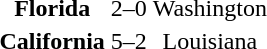<table>
<tr>
<td align=center><strong>Florida</strong></td>
<td align=center>2–0</td>
<td align=center>Washington</td>
</tr>
<tr>
<td align=center><strong>California</strong></td>
<td align=center>5–2</td>
<td align=center>Louisiana</td>
</tr>
</table>
